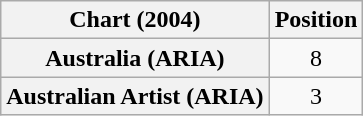<table class="wikitable sortable plainrowheaders" style="text-align:center">
<tr>
<th scope="col">Chart (2004)</th>
<th scope="col">Position</th>
</tr>
<tr>
<th scope="row">Australia (ARIA)</th>
<td>8</td>
</tr>
<tr>
<th scope="row">Australian Artist (ARIA)</th>
<td>3</td>
</tr>
</table>
